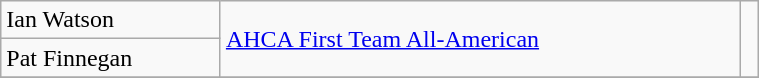<table class="wikitable" width=40%>
<tr>
<td>Ian Watson</td>
<td rowspan=2><a href='#'>AHCA First Team All-American</a></td>
<td rowspan=2></td>
</tr>
<tr>
<td>Pat Finnegan</td>
</tr>
<tr>
</tr>
</table>
